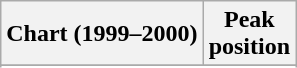<table class="wikitable sortable">
<tr>
<th align="left">Chart (1999–2000)</th>
<th align="center">Peak<br>position</th>
</tr>
<tr>
</tr>
<tr>
</tr>
<tr>
</tr>
</table>
